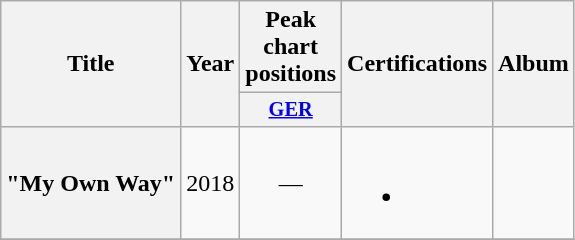<table class="wikitable plainrowheaders" style="text-align:center;">
<tr>
<th scope="col" rowspan="2">Title</th>
<th scope="col" rowspan="2">Year</th>
<th scope="col">Peak chart positions</th>
<th scope="col" rowspan="2">Certifications</th>
<th scope="col" rowspan="2">Album</th>
</tr>
<tr>
<th scope="col" style="width:3em;font-size:85%;"><a href='#'>GER</a><br></th>
</tr>
<tr>
<th scope="row">"My Own Way"</th>
<td>2018</td>
<td>—</td>
<td><br><ul><li></li></ul></td>
<td></td>
</tr>
<tr>
</tr>
</table>
